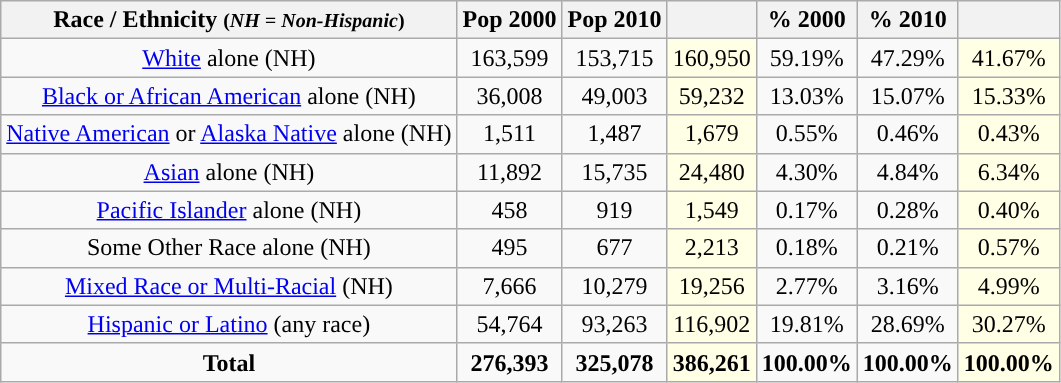<table class="wikitable" style="text-align:center;">
<tr>
<th>Race / Ethnicity <small>(<em>NH = Non-Hispanic</em>)</small></th>
<th>Pop 2000</th>
<th>Pop 2010</th>
<th></th>
<th>% 2000</th>
<th>% 2010</th>
<th></th>
</tr>
<tr>
<td><a href='#'>White</a> alone (NH)</td>
<td>163,599</td>
<td>153,715</td>
<td style='background: #ffffe6;'>160,950</td>
<td>59.19%</td>
<td>47.29%</td>
<td style='background: #ffffe6;'>41.67%</td>
</tr>
<tr>
<td><a href='#'>Black or African American</a> alone (NH)</td>
<td>36,008</td>
<td>49,003</td>
<td style='background: #ffffe6;'>59,232</td>
<td>13.03%</td>
<td>15.07%</td>
<td style='background: #ffffe6;'>15.33%</td>
</tr>
<tr>
<td><a href='#'>Native American</a> or <a href='#'>Alaska Native</a> alone (NH)</td>
<td>1,511</td>
<td>1,487</td>
<td style='background: #ffffe6;'>1,679</td>
<td>0.55%</td>
<td>0.46%</td>
<td style='background: #ffffe6;'>0.43%</td>
</tr>
<tr>
<td><a href='#'>Asian</a> alone (NH)</td>
<td>11,892</td>
<td>15,735</td>
<td style='background: #ffffe6;'>24,480</td>
<td>4.30%</td>
<td>4.84%</td>
<td style='background: #ffffe6;'>6.34%</td>
</tr>
<tr>
<td><a href='#'>Pacific Islander</a> alone (NH)</td>
<td>458</td>
<td>919</td>
<td style='background: #ffffe6;'>1,549</td>
<td>0.17%</td>
<td>0.28%</td>
<td style='background: #ffffe6;'>0.40%</td>
</tr>
<tr>
<td>Some Other Race alone (NH)</td>
<td>495</td>
<td>677</td>
<td style='background: #ffffe6;'>2,213</td>
<td>0.18%</td>
<td>0.21%</td>
<td style='background: #ffffe6;'>0.57%</td>
</tr>
<tr>
<td><a href='#'>Mixed Race or Multi-Racial</a> (NH)</td>
<td>7,666</td>
<td>10,279</td>
<td style='background: #ffffe6;'>19,256</td>
<td>2.77%</td>
<td>3.16%</td>
<td style='background: #ffffe6;'>4.99%</td>
</tr>
<tr>
<td><a href='#'>Hispanic or Latino</a> (any race)</td>
<td>54,764</td>
<td>93,263</td>
<td style='background: #ffffe6;'>116,902</td>
<td>19.81%</td>
<td>28.69%</td>
<td style='background: #ffffe6;'>30.27%</td>
</tr>
<tr>
<td><strong>Total</strong></td>
<td><strong>276,393</strong></td>
<td><strong>325,078</strong></td>
<td style='background: #ffffe6;'><strong>386,261</strong></td>
<td><strong>100.00%</strong></td>
<td><strong>100.00%</strong></td>
<td style='background: #ffffe6;'><strong>100.00%</strong></td>
</tr>
</table>
